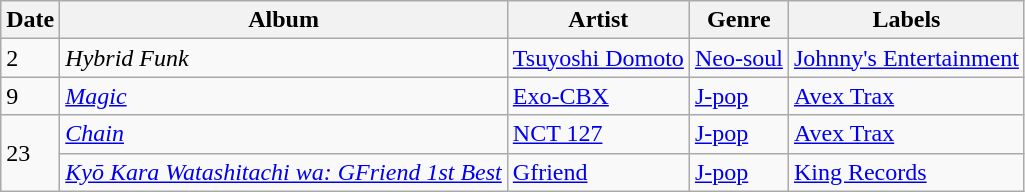<table class="wikitable">
<tr>
<th>Date</th>
<th>Album</th>
<th>Artist</th>
<th>Genre</th>
<th>Labels</th>
</tr>
<tr>
<td>2</td>
<td><em>Hybrid Funk</em></td>
<td><a href='#'>Tsuyoshi Domoto</a></td>
<td><a href='#'>Neo-soul</a></td>
<td><a href='#'>Johnny's Entertainment</a></td>
</tr>
<tr>
<td>9</td>
<td><em><a href='#'>Magic</a></em></td>
<td><a href='#'>Exo-CBX</a></td>
<td><a href='#'>J-pop</a></td>
<td><a href='#'>Avex Trax</a></td>
</tr>
<tr>
<td rowspan="2">23</td>
<td><em><a href='#'>Chain</a></em></td>
<td><a href='#'>NCT 127</a></td>
<td><a href='#'>J-pop</a></td>
<td><a href='#'>Avex Trax</a></td>
</tr>
<tr>
<td><em><a href='#'>Kyō Kara Watashitachi wa: GFriend 1st Best</a></em></td>
<td><a href='#'>Gfriend</a></td>
<td><a href='#'>J-pop</a></td>
<td><a href='#'>King Records</a></td>
</tr>
</table>
